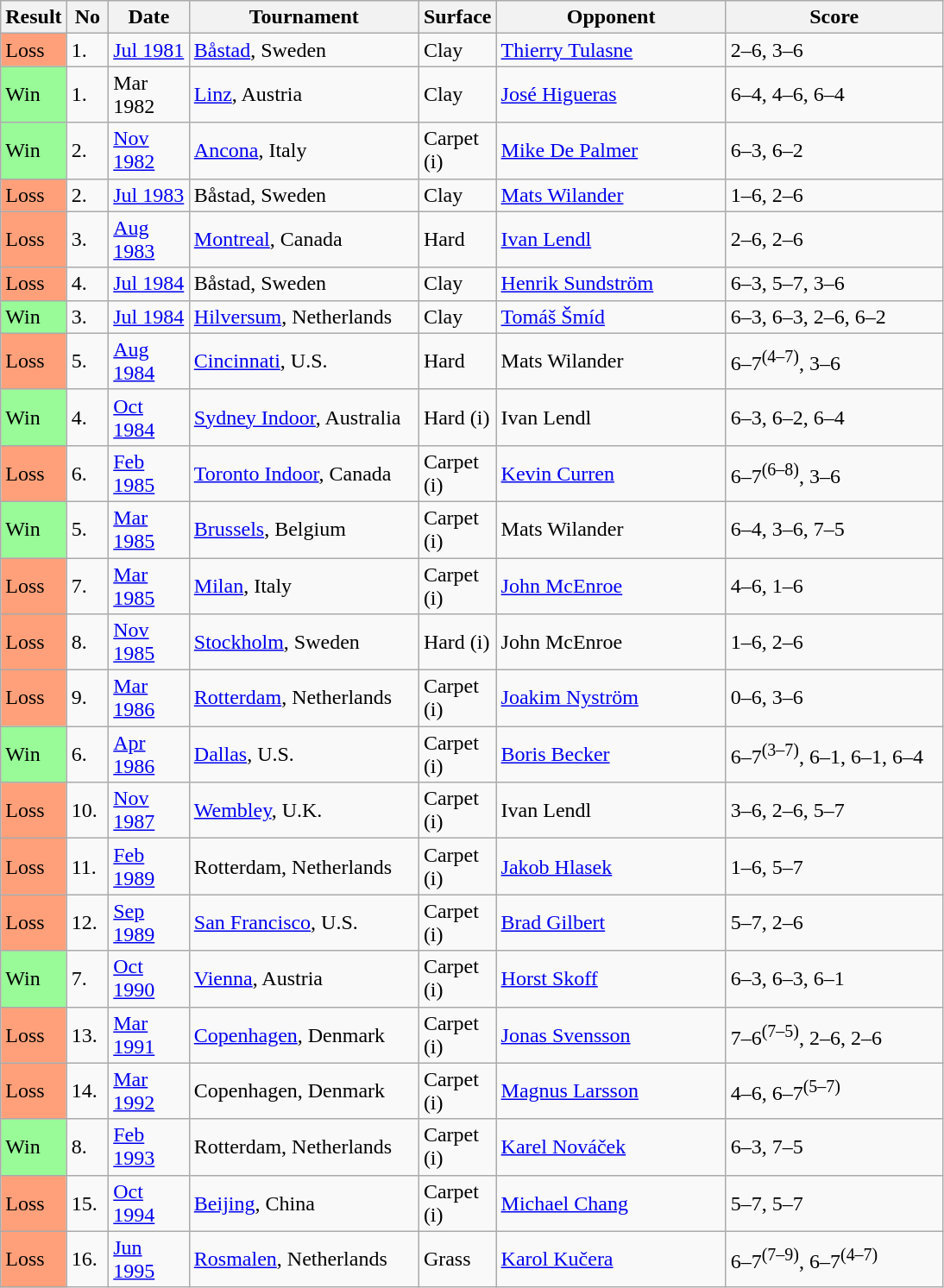<table class="sortable wikitable">
<tr>
<th style="width:40px">Result</th>
<th style="width:25px">No</th>
<th style="width:55px">Date</th>
<th style="width:170px">Tournament</th>
<th style="width:50px">Surface</th>
<th style="width:170px">Opponent</th>
<th style="width:160px" class="unsortable">Score</th>
</tr>
<tr>
<td style="background:#ffa07a;">Loss</td>
<td>1.</td>
<td><a href='#'>Jul 1981</a></td>
<td><a href='#'>Båstad</a>, Sweden</td>
<td>Clay</td>
<td> <a href='#'>Thierry Tulasne</a></td>
<td>2–6, 3–6</td>
</tr>
<tr>
<td style="background:#98fb98;">Win</td>
<td>1.</td>
<td>Mar 1982</td>
<td><a href='#'>Linz</a>, Austria</td>
<td>Clay</td>
<td> <a href='#'>José Higueras</a></td>
<td>6–4, 4–6, 6–4</td>
</tr>
<tr>
<td style="background:#98fb98;">Win</td>
<td>2.</td>
<td><a href='#'>Nov 1982</a></td>
<td><a href='#'>Ancona</a>, Italy</td>
<td>Carpet (i)</td>
<td> <a href='#'>Mike De Palmer</a></td>
<td>6–3, 6–2</td>
</tr>
<tr>
<td style="background:#ffa07a;">Loss</td>
<td>2.</td>
<td><a href='#'>Jul 1983</a></td>
<td>Båstad, Sweden</td>
<td>Clay</td>
<td> <a href='#'>Mats Wilander</a></td>
<td>1–6, 2–6</td>
</tr>
<tr>
<td style="background:#ffa07a;">Loss</td>
<td>3.</td>
<td><a href='#'>Aug 1983</a></td>
<td><a href='#'>Montreal</a>, Canada</td>
<td>Hard</td>
<td> <a href='#'>Ivan Lendl</a></td>
<td>2–6, 2–6</td>
</tr>
<tr>
<td style="background:#ffa07a;">Loss</td>
<td>4.</td>
<td><a href='#'>Jul 1984</a></td>
<td>Båstad, Sweden</td>
<td>Clay</td>
<td> <a href='#'>Henrik Sundström</a></td>
<td>6–3, 5–7, 3–6</td>
</tr>
<tr>
<td style="background:#98fb98;">Win</td>
<td>3.</td>
<td><a href='#'>Jul 1984</a></td>
<td><a href='#'>Hilversum</a>, Netherlands</td>
<td>Clay</td>
<td> <a href='#'>Tomáš Šmíd</a></td>
<td>6–3, 6–3, 2–6, 6–2</td>
</tr>
<tr>
<td style="background:#ffa07a;">Loss</td>
<td>5.</td>
<td><a href='#'>Aug 1984</a></td>
<td><a href='#'>Cincinnati</a>, U.S.</td>
<td>Hard</td>
<td> Mats Wilander</td>
<td>6–7<sup>(4–7)</sup>, 3–6</td>
</tr>
<tr>
<td style="background:#98fb98;">Win</td>
<td>4.</td>
<td><a href='#'>Oct 1984</a></td>
<td><a href='#'>Sydney Indoor</a>, Australia</td>
<td>Hard (i)</td>
<td> Ivan Lendl</td>
<td>6–3, 6–2, 6–4</td>
</tr>
<tr>
<td style="background:#ffa07a;">Loss</td>
<td>6.</td>
<td><a href='#'>Feb 1985</a></td>
<td><a href='#'>Toronto Indoor</a>, Canada</td>
<td>Carpet (i)</td>
<td> <a href='#'>Kevin Curren</a></td>
<td>6–7<sup>(6–8)</sup>, 3–6</td>
</tr>
<tr>
<td style="background:#98fb98;">Win</td>
<td>5.</td>
<td><a href='#'>Mar 1985</a></td>
<td><a href='#'>Brussels</a>, Belgium</td>
<td>Carpet (i)</td>
<td> Mats Wilander</td>
<td>6–4, 3–6, 7–5</td>
</tr>
<tr>
<td style="background:#ffa07a;">Loss</td>
<td>7.</td>
<td><a href='#'>Mar 1985</a></td>
<td><a href='#'>Milan</a>, Italy</td>
<td>Carpet (i)</td>
<td> <a href='#'>John McEnroe</a></td>
<td>4–6, 1–6</td>
</tr>
<tr>
<td style="background:#ffa07a;">Loss</td>
<td>8.</td>
<td><a href='#'>Nov 1985</a></td>
<td><a href='#'>Stockholm</a>, Sweden</td>
<td>Hard (i)</td>
<td> John McEnroe</td>
<td>1–6, 2–6</td>
</tr>
<tr>
<td style="background:#ffa07a;">Loss</td>
<td>9.</td>
<td><a href='#'>Mar 1986</a></td>
<td><a href='#'>Rotterdam</a>, Netherlands</td>
<td>Carpet (i)</td>
<td> <a href='#'>Joakim Nyström</a></td>
<td>0–6, 3–6</td>
</tr>
<tr>
<td style="background:#98fb98;">Win</td>
<td>6.</td>
<td><a href='#'>Apr 1986</a></td>
<td><a href='#'>Dallas</a>, U.S.</td>
<td>Carpet (i)</td>
<td> <a href='#'>Boris Becker</a></td>
<td>6–7<sup>(3–7)</sup>, 6–1, 6–1, 6–4</td>
</tr>
<tr>
<td style="background:#ffa07a;">Loss</td>
<td>10.</td>
<td><a href='#'>Nov 1987</a></td>
<td><a href='#'>Wembley</a>, U.K.</td>
<td>Carpet (i)</td>
<td> Ivan Lendl</td>
<td>3–6, 2–6, 5–7</td>
</tr>
<tr>
<td style="background:#ffa07a;">Loss</td>
<td>11.</td>
<td><a href='#'>Feb 1989</a></td>
<td>Rotterdam, Netherlands</td>
<td>Carpet (i)</td>
<td> <a href='#'>Jakob Hlasek</a></td>
<td>1–6, 5–7</td>
</tr>
<tr>
<td style="background:#ffa07a;">Loss</td>
<td>12.</td>
<td><a href='#'>Sep 1989</a></td>
<td><a href='#'>San Francisco</a>, U.S.</td>
<td>Carpet (i)</td>
<td> <a href='#'>Brad Gilbert</a></td>
<td>5–7, 2–6</td>
</tr>
<tr>
<td style="background:#98fb98;">Win</td>
<td>7.</td>
<td><a href='#'>Oct 1990</a></td>
<td><a href='#'>Vienna</a>, Austria</td>
<td>Carpet (i)</td>
<td> <a href='#'>Horst Skoff</a></td>
<td>6–3, 6–3, 6–1</td>
</tr>
<tr>
<td style="background:#ffa07a;">Loss</td>
<td>13.</td>
<td><a href='#'>Mar 1991</a></td>
<td><a href='#'>Copenhagen</a>, Denmark</td>
<td>Carpet (i)</td>
<td> <a href='#'>Jonas Svensson</a></td>
<td>7–6<sup>(7–5)</sup>, 2–6, 2–6</td>
</tr>
<tr>
<td style="background:#ffa07a;">Loss</td>
<td>14.</td>
<td><a href='#'>Mar 1992</a></td>
<td>Copenhagen, Denmark</td>
<td>Carpet (i)</td>
<td> <a href='#'>Magnus Larsson</a></td>
<td>4–6, 6–7<sup>(5–7)</sup></td>
</tr>
<tr>
<td style="background:#98fb98;">Win</td>
<td>8.</td>
<td><a href='#'>Feb 1993</a></td>
<td>Rotterdam, Netherlands</td>
<td>Carpet (i)</td>
<td> <a href='#'>Karel Nováček</a></td>
<td>6–3, 7–5</td>
</tr>
<tr>
<td style="background:#ffa07a;">Loss</td>
<td>15.</td>
<td><a href='#'>Oct 1994</a></td>
<td><a href='#'>Beijing</a>, China</td>
<td>Carpet (i)</td>
<td> <a href='#'>Michael Chang</a></td>
<td>5–7, 5–7</td>
</tr>
<tr>
<td style="background:#ffa07a;">Loss</td>
<td>16.</td>
<td><a href='#'>Jun 1995</a></td>
<td><a href='#'>Rosmalen</a>, Netherlands</td>
<td>Grass</td>
<td> <a href='#'>Karol Kučera</a></td>
<td>6–7<sup>(7–9)</sup>, 6–7<sup>(4–7)</sup></td>
</tr>
</table>
